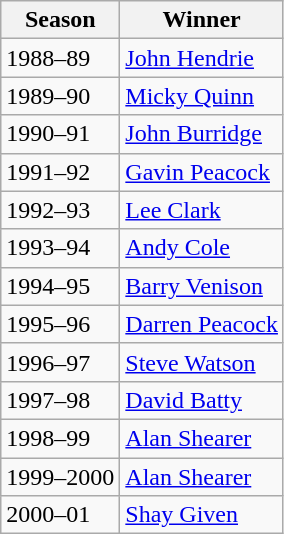<table class="wikitable">
<tr>
<th>Season</th>
<th>Winner</th>
</tr>
<tr>
<td>1988–89</td>
<td><a href='#'>John Hendrie</a></td>
</tr>
<tr>
<td>1989–90</td>
<td><a href='#'>Micky Quinn</a></td>
</tr>
<tr>
<td>1990–91</td>
<td><a href='#'>John Burridge</a></td>
</tr>
<tr>
<td>1991–92</td>
<td><a href='#'>Gavin Peacock</a></td>
</tr>
<tr>
<td>1992–93</td>
<td><a href='#'>Lee Clark</a></td>
</tr>
<tr>
<td>1993–94</td>
<td><a href='#'>Andy Cole</a></td>
</tr>
<tr>
<td>1994–95</td>
<td><a href='#'>Barry Venison</a></td>
</tr>
<tr>
<td>1995–96</td>
<td><a href='#'>Darren Peacock</a></td>
</tr>
<tr>
<td>1996–97</td>
<td><a href='#'>Steve Watson</a></td>
</tr>
<tr>
<td>1997–98</td>
<td><a href='#'>David Batty</a></td>
</tr>
<tr>
<td>1998–99</td>
<td><a href='#'>Alan Shearer</a></td>
</tr>
<tr>
<td>1999–2000</td>
<td><a href='#'>Alan Shearer</a></td>
</tr>
<tr>
<td>2000–01</td>
<td><a href='#'>Shay Given</a></td>
</tr>
</table>
